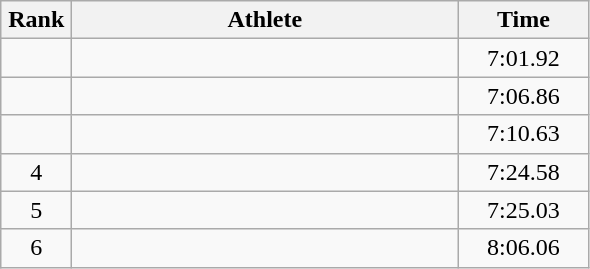<table class=wikitable style="text-align:center">
<tr>
<th width=40>Rank</th>
<th width=250>Athlete</th>
<th width=80>Time</th>
</tr>
<tr>
<td></td>
<td align=left></td>
<td>7:01.92</td>
</tr>
<tr>
<td></td>
<td align=left></td>
<td>7:06.86</td>
</tr>
<tr>
<td></td>
<td align=left></td>
<td>7:10.63</td>
</tr>
<tr>
<td>4</td>
<td align=left></td>
<td>7:24.58</td>
</tr>
<tr>
<td>5</td>
<td align=left></td>
<td>7:25.03</td>
</tr>
<tr>
<td>6</td>
<td align=left></td>
<td>8:06.06</td>
</tr>
</table>
